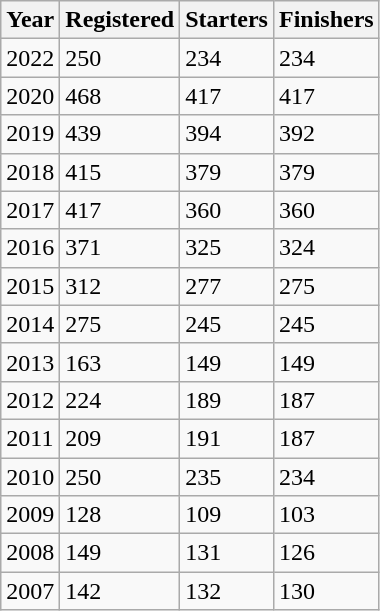<table class="wikitable sortable">
<tr>
<th>Year</th>
<th>Registered</th>
<th>Starters</th>
<th>Finishers</th>
</tr>
<tr>
<td>2022</td>
<td>250</td>
<td>234</td>
<td>234</td>
</tr>
<tr>
<td>2020</td>
<td>468</td>
<td>417</td>
<td>417</td>
</tr>
<tr>
<td>2019</td>
<td>439</td>
<td>394</td>
<td>392</td>
</tr>
<tr>
<td>2018</td>
<td>415</td>
<td>379</td>
<td>379</td>
</tr>
<tr>
<td>2017</td>
<td>417</td>
<td>360</td>
<td>360</td>
</tr>
<tr>
<td>2016</td>
<td>371</td>
<td>325</td>
<td>324</td>
</tr>
<tr>
<td>2015</td>
<td>312</td>
<td>277</td>
<td>275</td>
</tr>
<tr>
<td>2014</td>
<td>275</td>
<td>245</td>
<td>245</td>
</tr>
<tr>
<td>2013</td>
<td>163</td>
<td>149</td>
<td>149</td>
</tr>
<tr>
<td>2012</td>
<td>224</td>
<td>189</td>
<td>187</td>
</tr>
<tr>
<td>2011</td>
<td>209</td>
<td>191</td>
<td>187</td>
</tr>
<tr>
<td>2010</td>
<td>250</td>
<td>235</td>
<td>234</td>
</tr>
<tr>
<td>2009</td>
<td>128</td>
<td>109</td>
<td>103</td>
</tr>
<tr>
<td>2008</td>
<td>149</td>
<td>131</td>
<td>126</td>
</tr>
<tr>
<td>2007</td>
<td>142</td>
<td>132</td>
<td>130</td>
</tr>
</table>
